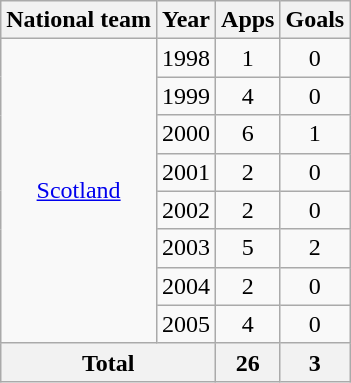<table class="wikitable" style="text-align:center">
<tr>
<th>National team</th>
<th>Year</th>
<th>Apps</th>
<th>Goals</th>
</tr>
<tr>
<td rowspan="8"><a href='#'>Scotland</a></td>
<td>1998</td>
<td>1</td>
<td>0</td>
</tr>
<tr>
<td>1999</td>
<td>4</td>
<td>0</td>
</tr>
<tr>
<td>2000</td>
<td>6</td>
<td>1</td>
</tr>
<tr>
<td>2001</td>
<td>2</td>
<td>0</td>
</tr>
<tr>
<td>2002</td>
<td>2</td>
<td>0</td>
</tr>
<tr>
<td>2003</td>
<td>5</td>
<td>2</td>
</tr>
<tr>
<td>2004</td>
<td>2</td>
<td>0</td>
</tr>
<tr>
<td>2005</td>
<td>4</td>
<td>0</td>
</tr>
<tr>
<th colspan="2">Total</th>
<th>26</th>
<th>3</th>
</tr>
</table>
